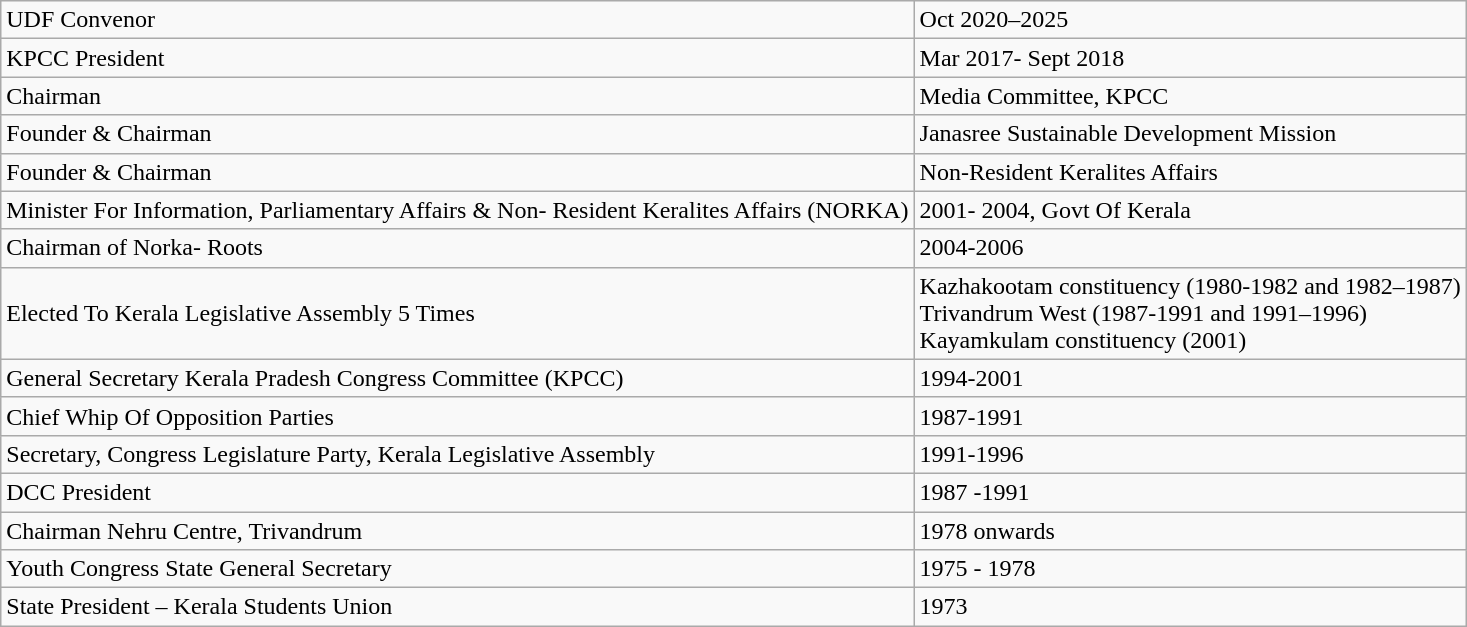<table class="wikitable">
<tr>
<td>UDF Convenor</td>
<td>Oct 2020–2025</td>
</tr>
<tr>
<td>KPCC President</td>
<td>Mar 2017- Sept 2018</td>
</tr>
<tr>
<td>Chairman  </td>
<td>Media Committee, KPCC</td>
</tr>
<tr>
<td>Founder & Chairman</td>
<td>Janasree Sustainable Development Mission</td>
</tr>
<tr>
<td>Founder & Chairman</td>
<td>Non-Resident Keralites Affairs</td>
</tr>
<tr>
<td>Minister For Information, Parliamentary Affairs  & Non- Resident Keralites Affairs (NORKA)</td>
<td>2001- 2004, Govt Of Kerala  </td>
</tr>
<tr>
<td>Chairman of Norka- Roots</td>
<td>2004-2006</td>
</tr>
<tr>
<td>Elected To Kerala Legislative Assembly 5  Times  </td>
<td>Kazhakootam constituency (1980-1982  and 1982–1987)<br>Trivandrum West (1987-1991 and 1991–1996)<br>Kayamkulam constituency (2001)</td>
</tr>
<tr>
<td>General Secretary Kerala Pradesh Congress Committee  (KPCC)</td>
<td>1994-2001</td>
</tr>
<tr>
<td>Chief Whip Of Opposition Parties</td>
<td>1987-1991</td>
</tr>
<tr>
<td>Secretary, Congress Legislature Party, Kerala  Legislative Assembly</td>
<td>1991-1996</td>
</tr>
<tr>
<td>DCC President  </td>
<td>1987 -1991</td>
</tr>
<tr>
<td>Chairman Nehru Centre, Trivandrum</td>
<td>1978 onwards  </td>
</tr>
<tr>
<td>Youth Congress State General Secretary</td>
<td>1975 - 1978  </td>
</tr>
<tr>
<td>State President – Kerala Students Union  </td>
<td>1973</td>
</tr>
</table>
